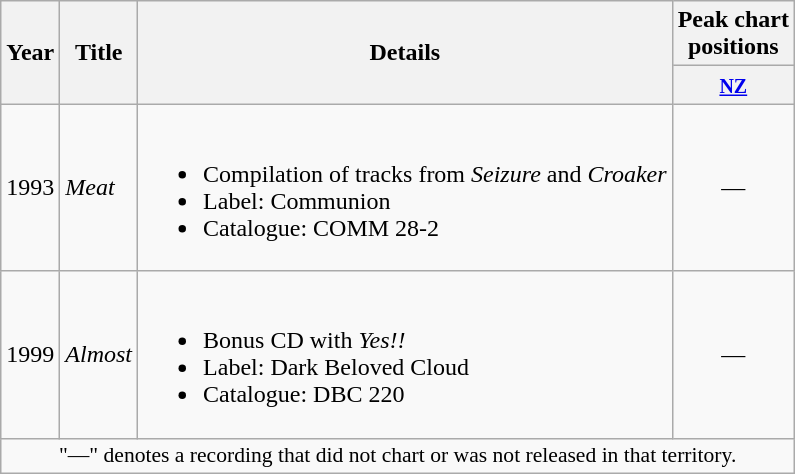<table class="wikitable plainrowheaders">
<tr>
<th rowspan="2">Year</th>
<th rowspan="2">Title</th>
<th rowspan="2">Details</th>
<th>Peak chart<br>positions</th>
</tr>
<tr>
<th><small><a href='#'>NZ</a></small></th>
</tr>
<tr>
<td>1993</td>
<td><em>Meat</em></td>
<td><br><ul><li>Compilation of tracks from <em>Seizure</em> and <em>Croaker</em></li><li>Label: Communion</li><li>Catalogue: COMM 28-2</li></ul></td>
<td style="text-align:center;">—</td>
</tr>
<tr>
<td>1999</td>
<td><em>Almost</em></td>
<td><br><ul><li>Bonus CD with <em>Yes!!</em></li><li>Label: Dark Beloved Cloud</li><li>Catalogue: DBC 220</li></ul></td>
<td style="text-align:center;">—</td>
</tr>
<tr>
<td colspan="4"  style="font-size:90%; text-align:center;">"—" denotes a recording that did not chart or was not released in that territory.</td>
</tr>
</table>
